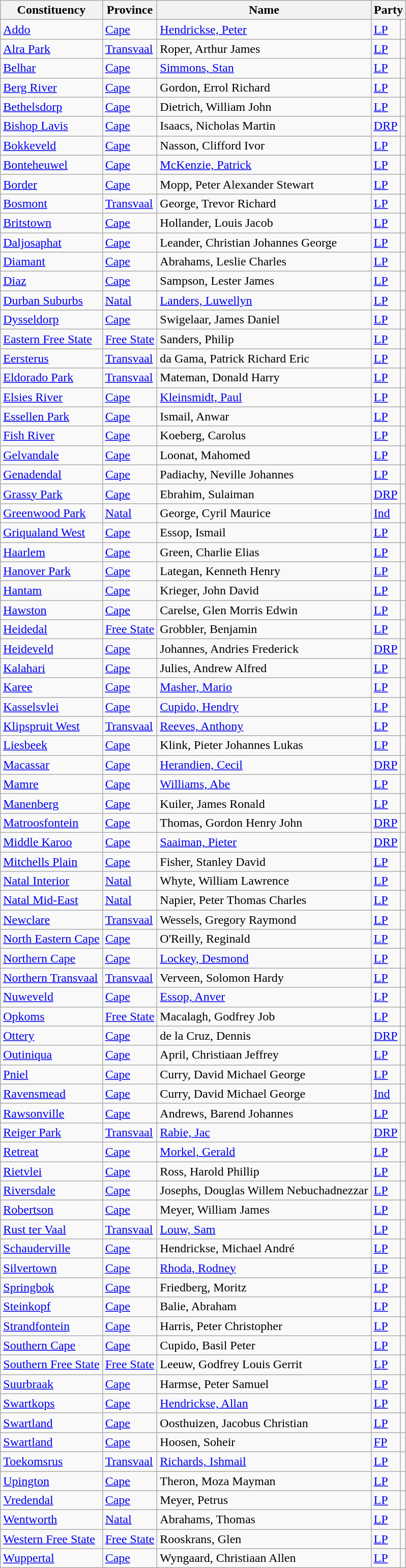<table class="wikitable sortable">
<tr>
<th>Constituency</th>
<th>Province</th>
<th>Name</th>
<th colspan="2">Party</th>
</tr>
<tr>
<td><a href='#'>Addo</a></td>
<td><a href='#'>Cape</a></td>
<td><a href='#'>Hendrickse, Peter</a></td>
<td><a href='#'>LP</a></td>
<td></td>
</tr>
<tr>
<td><a href='#'>Alra Park</a></td>
<td><a href='#'>Transvaal</a></td>
<td>Roper, Arthur James</td>
<td><a href='#'>LP</a></td>
<td></td>
</tr>
<tr>
<td><a href='#'>Belhar</a></td>
<td><a href='#'>Cape</a></td>
<td><a href='#'>Simmons, Stan</a></td>
<td><a href='#'>LP</a></td>
<td></td>
</tr>
<tr>
<td><a href='#'>Berg River</a></td>
<td><a href='#'>Cape</a></td>
<td>Gordon, Errol Richard</td>
<td><a href='#'>LP</a></td>
<td></td>
</tr>
<tr>
<td><a href='#'>Bethelsdorp</a></td>
<td><a href='#'>Cape</a></td>
<td>Dietrich, William John</td>
<td><a href='#'>LP</a></td>
<td></td>
</tr>
<tr>
<td><a href='#'>Bishop Lavis</a></td>
<td><a href='#'>Cape</a></td>
<td>Isaacs, Nicholas Martin</td>
<td><a href='#'>DRP</a></td>
<td></td>
</tr>
<tr>
<td><a href='#'>Bokkeveld</a></td>
<td><a href='#'>Cape</a></td>
<td>Nasson, Clifford Ivor</td>
<td><a href='#'>LP</a></td>
<td></td>
</tr>
<tr>
<td><a href='#'>Bonteheuwel</a></td>
<td><a href='#'>Cape</a></td>
<td><a href='#'>McKenzie, Patrick</a></td>
<td><a href='#'>LP</a></td>
<td></td>
</tr>
<tr>
<td><a href='#'>Border</a></td>
<td><a href='#'>Cape</a></td>
<td>Mopp, Peter Alexander Stewart</td>
<td><a href='#'>LP</a></td>
<td></td>
</tr>
<tr>
<td><a href='#'>Bosmont</a></td>
<td><a href='#'>Transvaal</a></td>
<td>George, Trevor Richard</td>
<td><a href='#'>LP</a></td>
<td></td>
</tr>
<tr>
<td><a href='#'>Britstown</a></td>
<td><a href='#'>Cape</a></td>
<td>Hollander, Louis Jacob</td>
<td><a href='#'>LP</a></td>
<td></td>
</tr>
<tr>
<td><a href='#'>Daljosaphat</a></td>
<td><a href='#'>Cape</a></td>
<td>Leander, Christian Johannes George</td>
<td><a href='#'>LP</a></td>
<td></td>
</tr>
<tr>
<td><a href='#'>Diamant</a></td>
<td><a href='#'>Cape</a></td>
<td>Abrahams, Leslie Charles</td>
<td><a href='#'>LP</a></td>
<td></td>
</tr>
<tr>
<td><a href='#'>Diaz</a></td>
<td><a href='#'>Cape</a></td>
<td>Sampson, Lester James</td>
<td><a href='#'>LP</a></td>
<td></td>
</tr>
<tr>
<td><a href='#'>Durban Suburbs</a></td>
<td><a href='#'>Natal</a></td>
<td><a href='#'>Landers, Luwellyn</a></td>
<td><a href='#'>LP</a></td>
<td></td>
</tr>
<tr>
<td><a href='#'>Dysseldorp</a></td>
<td><a href='#'>Cape</a></td>
<td>Swigelaar, James Daniel</td>
<td><a href='#'>LP</a></td>
<td></td>
</tr>
<tr>
<td><a href='#'>Eastern Free State</a></td>
<td><a href='#'>Free State</a></td>
<td>Sanders, Philip</td>
<td><a href='#'>LP</a></td>
<td></td>
</tr>
<tr>
<td><a href='#'>Eersterus</a></td>
<td><a href='#'>Transvaal</a></td>
<td>da Gama, Patrick Richard Eric</td>
<td><a href='#'>LP</a></td>
<td></td>
</tr>
<tr>
<td><a href='#'>Eldorado Park</a></td>
<td><a href='#'>Transvaal</a></td>
<td>Mateman, Donald Harry</td>
<td><a href='#'>LP</a></td>
<td></td>
</tr>
<tr>
<td><a href='#'>Elsies River</a></td>
<td><a href='#'>Cape</a></td>
<td><a href='#'>Kleinsmidt, Paul</a></td>
<td><a href='#'>LP</a></td>
<td></td>
</tr>
<tr>
<td><a href='#'>Essellen Park</a></td>
<td><a href='#'>Cape</a></td>
<td>Ismail, Anwar</td>
<td><a href='#'>LP</a></td>
<td></td>
</tr>
<tr>
<td><a href='#'>Fish River</a></td>
<td><a href='#'>Cape</a></td>
<td>Koeberg, Carolus</td>
<td><a href='#'>LP</a></td>
<td></td>
</tr>
<tr>
<td><a href='#'>Gelvandale</a></td>
<td><a href='#'>Cape</a></td>
<td>Loonat, Mahomed</td>
<td><a href='#'>LP</a></td>
<td></td>
</tr>
<tr>
<td><a href='#'>Genadendal</a></td>
<td><a href='#'>Cape</a></td>
<td>Padiachy, Neville Johannes</td>
<td><a href='#'>LP</a></td>
<td></td>
</tr>
<tr>
<td><a href='#'>Grassy Park</a></td>
<td><a href='#'>Cape</a></td>
<td>Ebrahim, Sulaiman</td>
<td><a href='#'>DRP</a></td>
<td></td>
</tr>
<tr>
<td><a href='#'>Greenwood Park</a></td>
<td><a href='#'>Natal</a></td>
<td>George, Cyril Maurice</td>
<td><a href='#'>Ind</a></td>
<td></td>
</tr>
<tr>
<td><a href='#'>Griqualand West</a></td>
<td><a href='#'>Cape</a></td>
<td>Essop, Ismail</td>
<td><a href='#'>LP</a></td>
<td></td>
</tr>
<tr>
<td><a href='#'>Haarlem</a></td>
<td><a href='#'>Cape</a></td>
<td>Green, Charlie Elias</td>
<td><a href='#'>LP</a></td>
<td></td>
</tr>
<tr>
<td><a href='#'>Hanover Park</a></td>
<td><a href='#'>Cape</a></td>
<td>Lategan, Kenneth Henry</td>
<td><a href='#'>LP</a></td>
<td></td>
</tr>
<tr>
<td><a href='#'>Hantam</a></td>
<td><a href='#'>Cape</a></td>
<td>Krieger, John David</td>
<td><a href='#'>LP</a></td>
<td></td>
</tr>
<tr>
<td><a href='#'>Hawston</a></td>
<td><a href='#'>Cape</a></td>
<td>Carelse, Glen Morris Edwin</td>
<td><a href='#'>LP</a></td>
<td></td>
</tr>
<tr>
<td><a href='#'>Heidedal</a></td>
<td><a href='#'>Free State</a></td>
<td>Grobbler, Benjamin</td>
<td><a href='#'>LP</a></td>
<td></td>
</tr>
<tr>
<td><a href='#'>Heideveld</a></td>
<td><a href='#'>Cape</a></td>
<td>Johannes, Andries Frederick</td>
<td><a href='#'>DRP</a></td>
<td></td>
</tr>
<tr>
<td><a href='#'>Kalahari</a></td>
<td><a href='#'>Cape</a></td>
<td>Julies, Andrew Alfred</td>
<td><a href='#'>LP</a></td>
<td></td>
</tr>
<tr>
<td><a href='#'>Karee</a></td>
<td><a href='#'>Cape</a></td>
<td><a href='#'>Masher, Mario</a></td>
<td><a href='#'>LP</a></td>
<td></td>
</tr>
<tr>
<td><a href='#'>Kasselsvlei</a></td>
<td><a href='#'>Cape</a></td>
<td><a href='#'>Cupido, Hendry</a></td>
<td><a href='#'>LP</a></td>
<td></td>
</tr>
<tr>
<td><a href='#'>Klipspruit West</a></td>
<td><a href='#'>Transvaal</a></td>
<td><a href='#'>Reeves, Anthony</a></td>
<td><a href='#'>LP</a></td>
<td></td>
</tr>
<tr>
<td><a href='#'>Liesbeek</a></td>
<td><a href='#'>Cape</a></td>
<td>Klink, Pieter Johannes Lukas</td>
<td><a href='#'>LP</a></td>
<td></td>
</tr>
<tr>
<td><a href='#'>Macassar</a></td>
<td><a href='#'>Cape</a></td>
<td><a href='#'>Herandien, Cecil</a></td>
<td><a href='#'>DRP</a></td>
<td></td>
</tr>
<tr>
<td><a href='#'>Mamre</a></td>
<td><a href='#'>Cape</a></td>
<td><a href='#'>Williams, Abe</a></td>
<td><a href='#'>LP</a></td>
<td></td>
</tr>
<tr>
<td><a href='#'>Manenberg</a></td>
<td><a href='#'>Cape</a></td>
<td>Kuiler, James Ronald</td>
<td><a href='#'>LP</a></td>
<td></td>
</tr>
<tr>
<td><a href='#'>Matroosfontein</a></td>
<td><a href='#'>Cape</a></td>
<td>Thomas, Gordon Henry John</td>
<td><a href='#'>DRP</a></td>
<td></td>
</tr>
<tr>
<td><a href='#'>Middle Karoo</a></td>
<td><a href='#'>Cape</a></td>
<td><a href='#'>Saaiman, Pieter</a></td>
<td><a href='#'>DRP</a></td>
<td></td>
</tr>
<tr>
<td><a href='#'>Mitchells Plain</a></td>
<td><a href='#'>Cape</a></td>
<td>Fisher, Stanley David</td>
<td><a href='#'>LP</a></td>
<td></td>
</tr>
<tr>
<td><a href='#'>Natal Interior</a></td>
<td><a href='#'>Natal</a></td>
<td>Whyte, William Lawrence</td>
<td><a href='#'>LP</a></td>
<td></td>
</tr>
<tr>
<td><a href='#'>Natal Mid-East</a></td>
<td><a href='#'>Natal</a></td>
<td>Napier, Peter Thomas Charles</td>
<td><a href='#'>LP</a></td>
<td></td>
</tr>
<tr>
<td><a href='#'>Newclare</a></td>
<td><a href='#'>Transvaal</a></td>
<td>Wessels, Gregory Raymond</td>
<td><a href='#'>LP</a></td>
<td></td>
</tr>
<tr>
<td><a href='#'>North Eastern Cape</a></td>
<td><a href='#'>Cape</a></td>
<td>O'Reilly, Reginald</td>
<td><a href='#'>LP</a></td>
<td></td>
</tr>
<tr>
<td><a href='#'>Northern Cape</a></td>
<td><a href='#'>Cape</a></td>
<td><a href='#'>Lockey, Desmond</a></td>
<td><a href='#'>LP</a></td>
<td></td>
</tr>
<tr>
<td><a href='#'>Northern Transvaal</a></td>
<td><a href='#'>Transvaal</a></td>
<td>Verveen, Solomon Hardy</td>
<td><a href='#'>LP</a></td>
<td></td>
</tr>
<tr>
<td><a href='#'>Nuweveld</a></td>
<td><a href='#'>Cape</a></td>
<td><a href='#'>Essop, Anver</a></td>
<td><a href='#'>LP</a></td>
<td></td>
</tr>
<tr>
<td><a href='#'>Opkoms</a></td>
<td><a href='#'>Free State</a></td>
<td>Macalagh, Godfrey Job</td>
<td><a href='#'>LP</a></td>
<td></td>
</tr>
<tr>
<td><a href='#'>Ottery</a></td>
<td><a href='#'>Cape</a></td>
<td>de la Cruz, Dennis</td>
<td><a href='#'>DRP</a></td>
<td></td>
</tr>
<tr>
<td><a href='#'>Outiniqua</a></td>
<td><a href='#'>Cape</a></td>
<td>April, Christiaan Jeffrey</td>
<td><a href='#'>LP</a></td>
<td></td>
</tr>
<tr>
<td><a href='#'>Pniel</a></td>
<td><a href='#'>Cape</a></td>
<td>Curry, David Michael George</td>
<td><a href='#'>LP</a></td>
<td></td>
</tr>
<tr>
<td><a href='#'>Ravensmead</a></td>
<td><a href='#'>Cape</a></td>
<td>Curry, David Michael George</td>
<td><a href='#'>Ind</a></td>
<td></td>
</tr>
<tr>
<td><a href='#'>Rawsonville</a></td>
<td><a href='#'>Cape</a></td>
<td>Andrews, Barend Johannes</td>
<td><a href='#'>LP</a></td>
<td></td>
</tr>
<tr>
<td><a href='#'>Reiger Park</a></td>
<td><a href='#'>Transvaal</a></td>
<td><a href='#'>Rabie, Jac</a></td>
<td><a href='#'>DRP</a></td>
<td></td>
</tr>
<tr>
<td><a href='#'>Retreat</a></td>
<td><a href='#'>Cape</a></td>
<td><a href='#'>Morkel, Gerald</a></td>
<td><a href='#'>LP</a></td>
<td></td>
</tr>
<tr>
<td><a href='#'>Rietvlei</a></td>
<td><a href='#'>Cape</a></td>
<td>Ross, Harold Phillip</td>
<td><a href='#'>LP</a></td>
<td></td>
</tr>
<tr>
<td><a href='#'>Riversdale</a></td>
<td><a href='#'>Cape</a></td>
<td>Josephs, Douglas Willem Nebuchadnezzar</td>
<td><a href='#'>LP</a></td>
<td></td>
</tr>
<tr>
<td><a href='#'>Robertson</a></td>
<td><a href='#'>Cape</a></td>
<td>Meyer, William James</td>
<td><a href='#'>LP</a></td>
<td></td>
</tr>
<tr>
<td><a href='#'>Rust ter Vaal</a></td>
<td><a href='#'>Transvaal</a></td>
<td><a href='#'>Louw, Sam</a></td>
<td><a href='#'>LP</a></td>
<td></td>
</tr>
<tr>
<td><a href='#'>Schauderville</a></td>
<td><a href='#'>Cape</a></td>
<td>Hendrickse, Michael André</td>
<td><a href='#'>LP</a></td>
<td></td>
</tr>
<tr>
<td><a href='#'>Silvertown</a></td>
<td><a href='#'>Cape</a></td>
<td><a href='#'>Rhoda, Rodney</a></td>
<td><a href='#'>LP</a></td>
<td></td>
</tr>
<tr>
<td><a href='#'>Springbok</a></td>
<td><a href='#'>Cape</a></td>
<td>Friedberg, Moritz</td>
<td><a href='#'>LP</a></td>
<td></td>
</tr>
<tr>
<td><a href='#'>Steinkopf</a></td>
<td><a href='#'>Cape</a></td>
<td>Balie, Abraham</td>
<td><a href='#'>LP</a></td>
<td></td>
</tr>
<tr>
<td><a href='#'>Strandfontein</a></td>
<td><a href='#'>Cape</a></td>
<td>Harris, Peter Christopher</td>
<td><a href='#'>LP</a></td>
<td></td>
</tr>
<tr>
<td><a href='#'>Southern Cape</a></td>
<td><a href='#'>Cape</a></td>
<td>Cupido, Basil Peter</td>
<td><a href='#'>LP</a></td>
<td></td>
</tr>
<tr>
<td><a href='#'>Southern Free State</a></td>
<td><a href='#'>Free State</a></td>
<td>Leeuw, Godfrey Louis Gerrit</td>
<td><a href='#'>LP</a></td>
<td></td>
</tr>
<tr>
<td><a href='#'>Suurbraak</a></td>
<td><a href='#'>Cape</a></td>
<td>Harmse, Peter Samuel</td>
<td><a href='#'>LP</a></td>
<td></td>
</tr>
<tr>
<td><a href='#'>Swartkops</a></td>
<td><a href='#'>Cape</a></td>
<td><a href='#'>Hendrickse, Allan</a></td>
<td><a href='#'>LP</a></td>
<td></td>
</tr>
<tr>
<td><a href='#'>Swartland</a></td>
<td><a href='#'>Cape</a></td>
<td>Oosthuizen, Jacobus Christian</td>
<td><a href='#'>LP</a></td>
<td></td>
</tr>
<tr>
<td><a href='#'>Swartland</a></td>
<td><a href='#'>Cape</a></td>
<td>Hoosen, Soheir</td>
<td><a href='#'>FP</a></td>
<td></td>
</tr>
<tr>
<td><a href='#'>Toekomsrus</a></td>
<td><a href='#'>Transvaal</a></td>
<td><a href='#'>Richards, Ishmail</a></td>
<td><a href='#'>LP</a></td>
<td></td>
</tr>
<tr>
<td><a href='#'>Upington</a></td>
<td><a href='#'>Cape</a></td>
<td>Theron, Moza Mayman</td>
<td><a href='#'>LP</a></td>
<td></td>
</tr>
<tr>
<td><a href='#'>Vredendal</a></td>
<td><a href='#'>Cape</a></td>
<td>Meyer, Petrus</td>
<td><a href='#'>LP</a></td>
<td></td>
</tr>
<tr>
<td><a href='#'>Wentworth</a></td>
<td><a href='#'>Natal</a></td>
<td>Abrahams, Thomas</td>
<td><a href='#'>LP</a></td>
<td></td>
</tr>
<tr>
<td><a href='#'>Western Free State</a></td>
<td><a href='#'>Free State</a></td>
<td>Rooskrans, Glen</td>
<td><a href='#'>LP</a></td>
<td></td>
</tr>
<tr>
<td><a href='#'>Wuppertal</a></td>
<td><a href='#'>Cape</a></td>
<td>Wyngaard, Christiaan Allen</td>
<td><a href='#'>LP</a></td>
<td></td>
</tr>
</table>
